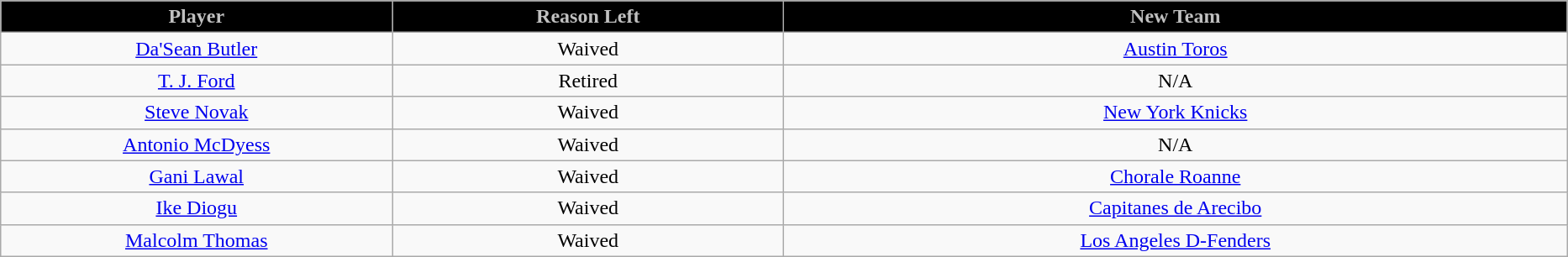<table class="wikitable sortable sortable">
<tr>
<th style="background:black; color:#C0C0C0" width="10%">Player</th>
<th style="background:black; color:#C0C0C0" width="10%">Reason Left</th>
<th style="background:black; color:#C0C0C0" width="20%">New Team</th>
</tr>
<tr style="text-align: center">
<td><a href='#'>Da'Sean Butler</a></td>
<td>Waived</td>
<td><a href='#'>Austin Toros</a></td>
</tr>
<tr style="text-align: center">
<td><a href='#'>T. J. Ford</a></td>
<td>Retired</td>
<td>N/A</td>
</tr>
<tr style="text-align: center">
<td><a href='#'>Steve Novak</a></td>
<td>Waived</td>
<td><a href='#'>New York Knicks</a></td>
</tr>
<tr style="text-align: center">
<td><a href='#'>Antonio McDyess</a></td>
<td>Waived</td>
<td>N/A</td>
</tr>
<tr style="text-align: center">
<td><a href='#'>Gani Lawal</a></td>
<td>Waived</td>
<td><a href='#'>Chorale Roanne</a></td>
</tr>
<tr style="text-align: center">
<td><a href='#'>Ike Diogu</a></td>
<td>Waived</td>
<td><a href='#'>Capitanes de Arecibo</a></td>
</tr>
<tr style="text-align: center">
<td><a href='#'>Malcolm Thomas</a></td>
<td>Waived</td>
<td><a href='#'>Los Angeles D-Fenders</a></td>
</tr>
</table>
